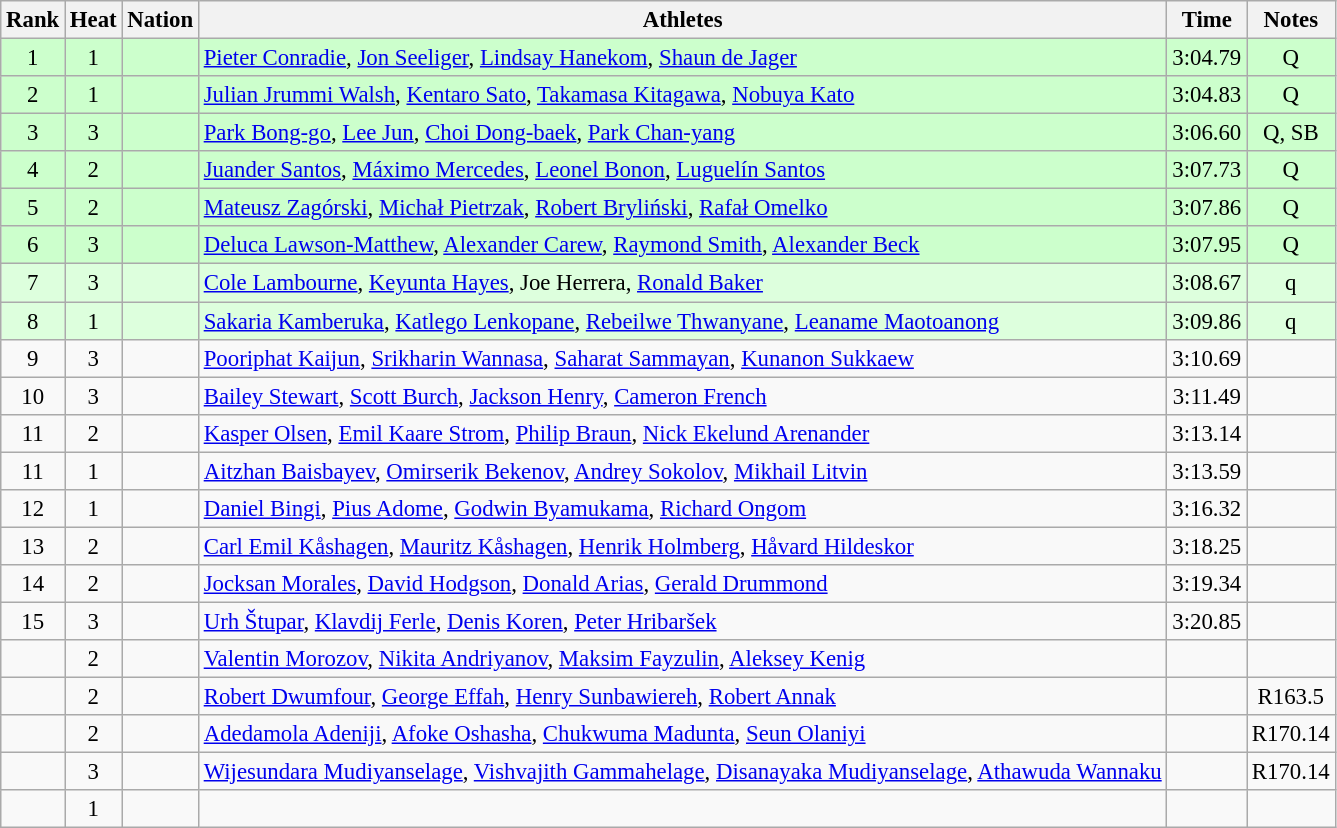<table class="wikitable sortable" style="text-align:center;font-size:95%">
<tr>
<th>Rank</th>
<th>Heat</th>
<th>Nation</th>
<th>Athletes</th>
<th>Time</th>
<th>Notes</th>
</tr>
<tr bgcolor=ccffcc>
<td>1</td>
<td>1</td>
<td align=left></td>
<td align=left><a href='#'>Pieter Conradie</a>, <a href='#'>Jon Seeliger</a>, <a href='#'>Lindsay Hanekom</a>, <a href='#'>Shaun de Jager</a></td>
<td>3:04.79</td>
<td>Q</td>
</tr>
<tr bgcolor=ccffcc>
<td>2</td>
<td>1</td>
<td align=left></td>
<td align=left><a href='#'>Julian Jrummi Walsh</a>, <a href='#'>Kentaro Sato</a>, <a href='#'>Takamasa Kitagawa</a>, <a href='#'>Nobuya Kato</a></td>
<td>3:04.83</td>
<td>Q</td>
</tr>
<tr bgcolor=ccffcc>
<td>3</td>
<td>3</td>
<td align=left></td>
<td align=left><a href='#'>Park Bong-go</a>, <a href='#'>Lee Jun</a>, <a href='#'>Choi Dong-baek</a>, <a href='#'>Park Chan-yang</a></td>
<td>3:06.60</td>
<td>Q, SB</td>
</tr>
<tr bgcolor=ccffcc>
<td>4</td>
<td>2</td>
<td align=left></td>
<td align=left><a href='#'>Juander Santos</a>, <a href='#'>Máximo Mercedes</a>, <a href='#'>Leonel Bonon</a>, <a href='#'>Luguelín Santos</a></td>
<td>3:07.73</td>
<td>Q</td>
</tr>
<tr bgcolor=ccffcc>
<td>5</td>
<td>2</td>
<td align=left></td>
<td align=left><a href='#'>Mateusz Zagórski</a>, <a href='#'>Michał Pietrzak</a>, <a href='#'>Robert Bryliński</a>, <a href='#'>Rafał Omelko</a></td>
<td>3:07.86</td>
<td>Q</td>
</tr>
<tr bgcolor=ccffcc>
<td>6</td>
<td>3</td>
<td align=left></td>
<td align=left><a href='#'>Deluca Lawson-Matthew</a>, <a href='#'>Alexander Carew</a>, <a href='#'>Raymond Smith</a>, <a href='#'>Alexander Beck</a></td>
<td>3:07.95</td>
<td>Q</td>
</tr>
<tr bgcolor=ddffdd>
<td>7</td>
<td>3</td>
<td align=left></td>
<td align=left><a href='#'>Cole Lambourne</a>, <a href='#'>Keyunta Hayes</a>, Joe Herrera, <a href='#'>Ronald Baker</a></td>
<td>3:08.67</td>
<td>q</td>
</tr>
<tr bgcolor=ddffdd>
<td>8</td>
<td>1</td>
<td align=left></td>
<td align=left><a href='#'>Sakaria Kamberuka</a>, <a href='#'>Katlego Lenkopane</a>, <a href='#'>Rebeilwe Thwanyane</a>, <a href='#'>Leaname Maotoanong</a></td>
<td>3:09.86</td>
<td>q</td>
</tr>
<tr>
<td>9</td>
<td>3</td>
<td align=left></td>
<td align=left><a href='#'>Pooriphat Kaijun</a>, <a href='#'>Srikharin Wannasa</a>, <a href='#'>Saharat Sammayan</a>, <a href='#'>Kunanon Sukkaew</a></td>
<td>3:10.69</td>
<td></td>
</tr>
<tr>
<td>10</td>
<td>3</td>
<td align=left></td>
<td align=left><a href='#'>Bailey Stewart</a>, <a href='#'>Scott Burch</a>, <a href='#'>Jackson Henry</a>, <a href='#'>Cameron French</a></td>
<td>3:11.49</td>
<td></td>
</tr>
<tr>
<td>11</td>
<td>2</td>
<td align=left></td>
<td align=left><a href='#'>Kasper Olsen</a>, <a href='#'>Emil Kaare Strom</a>, <a href='#'>Philip Braun</a>, <a href='#'>Nick Ekelund Arenander</a></td>
<td>3:13.14</td>
<td></td>
</tr>
<tr>
<td>11</td>
<td>1</td>
<td align=left></td>
<td align=left><a href='#'>Aitzhan Baisbayev</a>, <a href='#'>Omirserik Bekenov</a>, <a href='#'>Andrey Sokolov</a>, <a href='#'>Mikhail Litvin</a></td>
<td>3:13.59</td>
<td></td>
</tr>
<tr>
<td>12</td>
<td>1</td>
<td align=left></td>
<td align=left><a href='#'>Daniel Bingi</a>, <a href='#'>Pius Adome</a>, <a href='#'>Godwin Byamukama</a>, <a href='#'>Richard Ongom</a></td>
<td>3:16.32</td>
<td></td>
</tr>
<tr>
<td>13</td>
<td>2</td>
<td align=left></td>
<td align=left><a href='#'>Carl Emil Kåshagen</a>, <a href='#'>Mauritz Kåshagen</a>, <a href='#'>Henrik Holmberg</a>, <a href='#'>Håvard Hildeskor</a></td>
<td>3:18.25</td>
<td></td>
</tr>
<tr>
<td>14</td>
<td>2</td>
<td align=left></td>
<td align=left><a href='#'>Jocksan Morales</a>, <a href='#'>David Hodgson</a>, <a href='#'>Donald Arias</a>, <a href='#'>Gerald Drummond</a></td>
<td>3:19.34</td>
<td></td>
</tr>
<tr>
<td>15</td>
<td>3</td>
<td align=left></td>
<td align=left><a href='#'>Urh Štupar</a>, <a href='#'>Klavdij Ferle</a>, <a href='#'>Denis Koren</a>, <a href='#'>Peter Hribaršek</a></td>
<td>3:20.85</td>
<td></td>
</tr>
<tr>
<td></td>
<td>2</td>
<td align=left></td>
<td align=left><a href='#'>Valentin Morozov</a>, <a href='#'>Nikita Andriyanov</a>, <a href='#'>Maksim Fayzulin</a>, <a href='#'>Aleksey Kenig</a></td>
<td></td>
<td></td>
</tr>
<tr>
<td></td>
<td>2</td>
<td align=left></td>
<td align=left><a href='#'>Robert Dwumfour</a>, <a href='#'>George Effah</a>, <a href='#'>Henry Sunbawiereh</a>, <a href='#'>Robert Annak</a></td>
<td></td>
<td>R163.5</td>
</tr>
<tr>
<td></td>
<td>2</td>
<td align=left></td>
<td align=left><a href='#'>Adedamola Adeniji</a>, <a href='#'>Afoke Oshasha</a>, <a href='#'>Chukwuma Madunta</a>, <a href='#'>Seun Olaniyi</a></td>
<td></td>
<td>R170.14</td>
</tr>
<tr>
<td></td>
<td>3</td>
<td align=left></td>
<td align=left><a href='#'>Wijesundara Mudiyanselage</a>, <a href='#'>Vishvajith Gammahelage</a>, <a href='#'>Disanayaka Mudiyanselage</a>, <a href='#'>Athawuda Wannaku</a></td>
<td></td>
<td>R170.14</td>
</tr>
<tr>
<td></td>
<td>1</td>
<td align=left></td>
<td align=left></td>
<td></td>
<td></td>
</tr>
</table>
